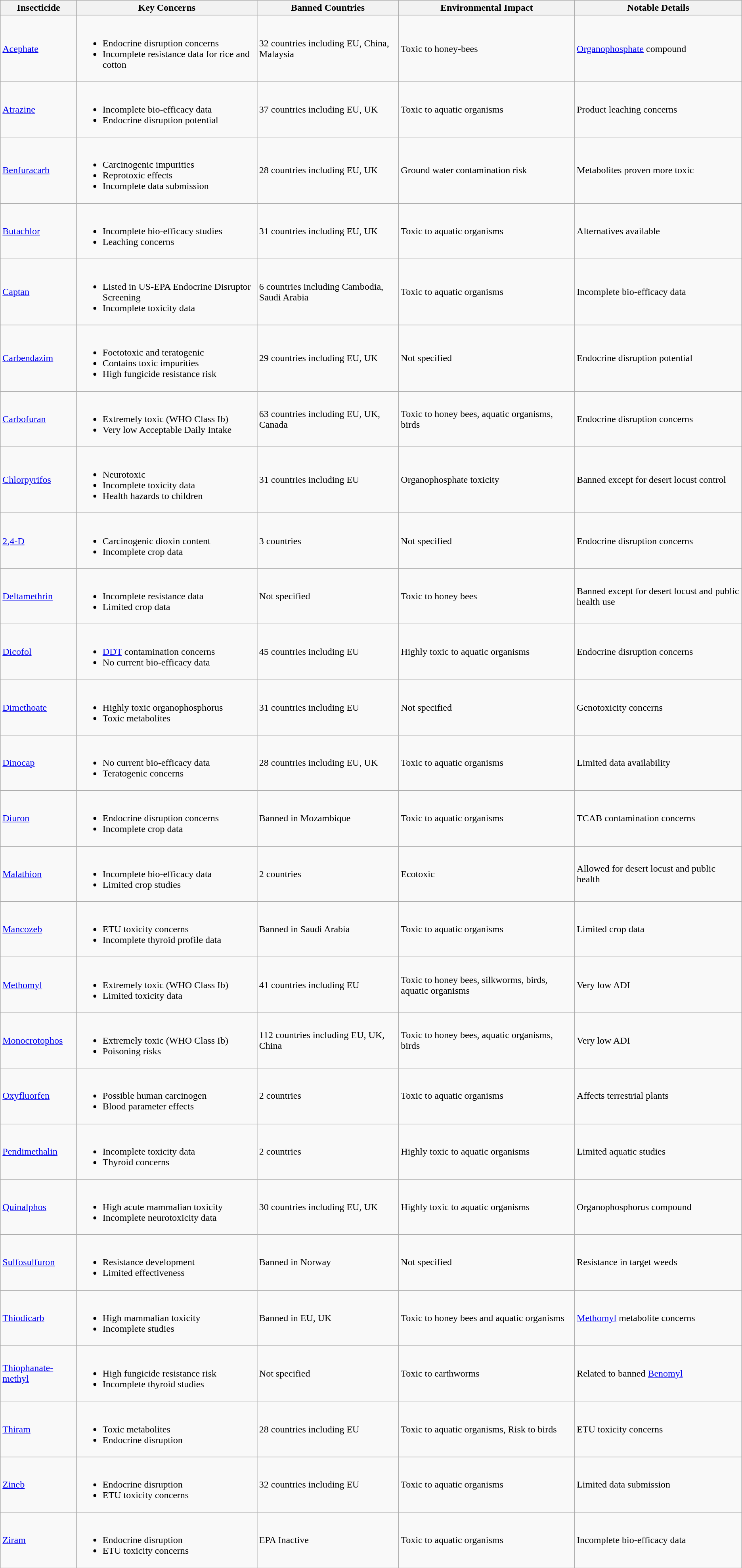<table class="wikitable sortable">
<tr>
<th>Insecticide</th>
<th>Key Concerns</th>
<th>Banned Countries</th>
<th>Environmental Impact</th>
<th>Notable Details</th>
</tr>
<tr>
<td><a href='#'>Acephate</a></td>
<td><br><ul><li>Endocrine disruption concerns</li><li>Incomplete resistance data for rice and cotton</li></ul></td>
<td>32 countries including EU, China, Malaysia</td>
<td>Toxic to honey-bees</td>
<td><a href='#'>Organophosphate</a> compound</td>
</tr>
<tr>
<td><a href='#'>Atrazine</a></td>
<td><br><ul><li>Incomplete bio-efficacy data</li><li>Endocrine disruption potential</li></ul></td>
<td>37 countries including EU, UK</td>
<td>Toxic to aquatic organisms</td>
<td>Product leaching concerns</td>
</tr>
<tr>
<td><a href='#'>Benfuracarb</a></td>
<td><br><ul><li>Carcinogenic impurities</li><li>Reprotoxic effects</li><li>Incomplete data submission</li></ul></td>
<td>28 countries including EU, UK</td>
<td>Ground water contamination risk</td>
<td>Metabolites proven more toxic</td>
</tr>
<tr>
<td><a href='#'>Butachlor</a></td>
<td><br><ul><li>Incomplete bio-efficacy studies</li><li>Leaching concerns</li></ul></td>
<td>31 countries including EU, UK</td>
<td>Toxic to aquatic organisms</td>
<td>Alternatives available</td>
</tr>
<tr>
<td><a href='#'>Captan</a></td>
<td><br><ul><li>Listed in US-EPA Endocrine Disruptor Screening</li><li>Incomplete toxicity data</li></ul></td>
<td>6 countries including Cambodia, Saudi Arabia</td>
<td>Toxic to aquatic organisms</td>
<td>Incomplete bio-efficacy data</td>
</tr>
<tr>
<td><a href='#'>Carbendazim</a></td>
<td><br><ul><li>Foetotoxic and teratogenic</li><li>Contains toxic impurities</li><li>High fungicide resistance risk</li></ul></td>
<td>29 countries including EU, UK</td>
<td>Not specified</td>
<td>Endocrine disruption potential</td>
</tr>
<tr>
<td><a href='#'>Carbofuran</a></td>
<td><br><ul><li>Extremely toxic (WHO Class Ib)</li><li>Very low Acceptable Daily Intake</li></ul></td>
<td>63 countries including EU, UK, Canada</td>
<td>Toxic to honey bees, aquatic organisms, birds</td>
<td>Endocrine disruption concerns</td>
</tr>
<tr>
<td><a href='#'>Chlorpyrifos</a></td>
<td><br><ul><li>Neurotoxic</li><li>Incomplete toxicity data</li><li>Health hazards to children</li></ul></td>
<td>31 countries including EU</td>
<td>Organophosphate toxicity</td>
<td>Banned except for desert locust control</td>
</tr>
<tr>
<td><a href='#'>2,4-D</a></td>
<td><br><ul><li>Carcinogenic dioxin content</li><li>Incomplete crop data</li></ul></td>
<td>3 countries</td>
<td>Not specified</td>
<td>Endocrine disruption concerns</td>
</tr>
<tr>
<td><a href='#'>Deltamethrin</a></td>
<td><br><ul><li>Incomplete resistance data</li><li>Limited crop data</li></ul></td>
<td>Not specified</td>
<td>Toxic to honey bees</td>
<td>Banned except for desert locust and public health use</td>
</tr>
<tr>
<td><a href='#'>Dicofol</a></td>
<td><br><ul><li><a href='#'>DDT</a> contamination concerns</li><li>No current bio-efficacy data</li></ul></td>
<td>45 countries including EU</td>
<td>Highly toxic to aquatic organisms</td>
<td>Endocrine disruption concerns</td>
</tr>
<tr>
<td><a href='#'>Dimethoate</a></td>
<td><br><ul><li>Highly toxic organophosphorus</li><li>Toxic metabolites</li></ul></td>
<td>31 countries including EU</td>
<td>Not specified</td>
<td>Genotoxicity concerns</td>
</tr>
<tr>
<td><a href='#'>Dinocap</a></td>
<td><br><ul><li>No current bio-efficacy data</li><li>Teratogenic concerns</li></ul></td>
<td>28 countries including EU, UK</td>
<td>Toxic to aquatic organisms</td>
<td>Limited data availability</td>
</tr>
<tr>
<td><a href='#'>Diuron</a></td>
<td><br><ul><li>Endocrine disruption concerns</li><li>Incomplete crop data</li></ul></td>
<td>Banned in Mozambique</td>
<td>Toxic to aquatic organisms</td>
<td>TCAB contamination concerns</td>
</tr>
<tr>
<td><a href='#'>Malathion</a></td>
<td><br><ul><li>Incomplete bio-efficacy data</li><li>Limited crop studies</li></ul></td>
<td>2 countries</td>
<td>Ecotoxic</td>
<td>Allowed for desert locust and public health</td>
</tr>
<tr>
<td><a href='#'>Mancozeb</a></td>
<td><br><ul><li>ETU toxicity concerns</li><li>Incomplete thyroid profile data</li></ul></td>
<td>Banned in Saudi Arabia</td>
<td>Toxic to aquatic organisms</td>
<td>Limited crop data</td>
</tr>
<tr>
<td><a href='#'>Methomyl</a></td>
<td><br><ul><li>Extremely toxic (WHO Class Ib)</li><li>Limited toxicity data</li></ul></td>
<td>41 countries including EU</td>
<td>Toxic to honey bees, silkworms, birds, aquatic organisms</td>
<td>Very low ADI</td>
</tr>
<tr>
<td><a href='#'>Monocrotophos</a></td>
<td><br><ul><li>Extremely toxic (WHO Class Ib)</li><li>Poisoning risks</li></ul></td>
<td>112 countries including EU, UK, China</td>
<td>Toxic to honey bees, aquatic organisms, birds</td>
<td>Very low ADI</td>
</tr>
<tr>
<td><a href='#'>Oxyfluorfen</a></td>
<td><br><ul><li>Possible human carcinogen</li><li>Blood parameter effects</li></ul></td>
<td>2 countries</td>
<td>Toxic to aquatic organisms</td>
<td>Affects terrestrial plants</td>
</tr>
<tr>
<td><a href='#'>Pendimethalin</a></td>
<td><br><ul><li>Incomplete toxicity data</li><li>Thyroid concerns</li></ul></td>
<td>2 countries</td>
<td>Highly toxic to aquatic organisms</td>
<td>Limited aquatic studies</td>
</tr>
<tr>
<td><a href='#'>Quinalphos</a></td>
<td><br><ul><li>High acute mammalian toxicity</li><li>Incomplete neurotoxicity data</li></ul></td>
<td>30 countries including EU, UK</td>
<td>Highly toxic to aquatic organisms</td>
<td>Organophosphorus compound</td>
</tr>
<tr>
<td><a href='#'>Sulfosulfuron</a></td>
<td><br><ul><li>Resistance development</li><li>Limited effectiveness</li></ul></td>
<td>Banned in Norway</td>
<td>Not specified</td>
<td>Resistance in target weeds</td>
</tr>
<tr>
<td><a href='#'>Thiodicarb</a></td>
<td><br><ul><li>High mammalian toxicity</li><li>Incomplete studies</li></ul></td>
<td>Banned in EU, UK</td>
<td>Toxic to honey bees and aquatic organisms</td>
<td><a href='#'>Methomyl</a> metabolite concerns</td>
</tr>
<tr>
<td><a href='#'>Thiophanate-methyl</a></td>
<td><br><ul><li>High fungicide resistance risk</li><li>Incomplete thyroid studies</li></ul></td>
<td>Not specified</td>
<td>Toxic to earthworms</td>
<td>Related to banned <a href='#'>Benomyl</a></td>
</tr>
<tr>
<td><a href='#'>Thiram</a></td>
<td><br><ul><li>Toxic metabolites</li><li>Endocrine disruption</li></ul></td>
<td>28 countries including EU</td>
<td>Toxic to aquatic organisms, Risk to birds</td>
<td>ETU toxicity concerns</td>
</tr>
<tr>
<td><a href='#'>Zineb</a></td>
<td><br><ul><li>Endocrine disruption</li><li>ETU toxicity concerns</li></ul></td>
<td>32 countries including EU</td>
<td>Toxic to aquatic organisms</td>
<td>Limited data submission</td>
</tr>
<tr>
<td><a href='#'>Ziram</a></td>
<td><br><ul><li>Endocrine disruption</li><li>ETU toxicity concerns</li></ul></td>
<td>EPA Inactive</td>
<td>Toxic to aquatic organisms</td>
<td>Incomplete bio-efficacy data</td>
</tr>
</table>
